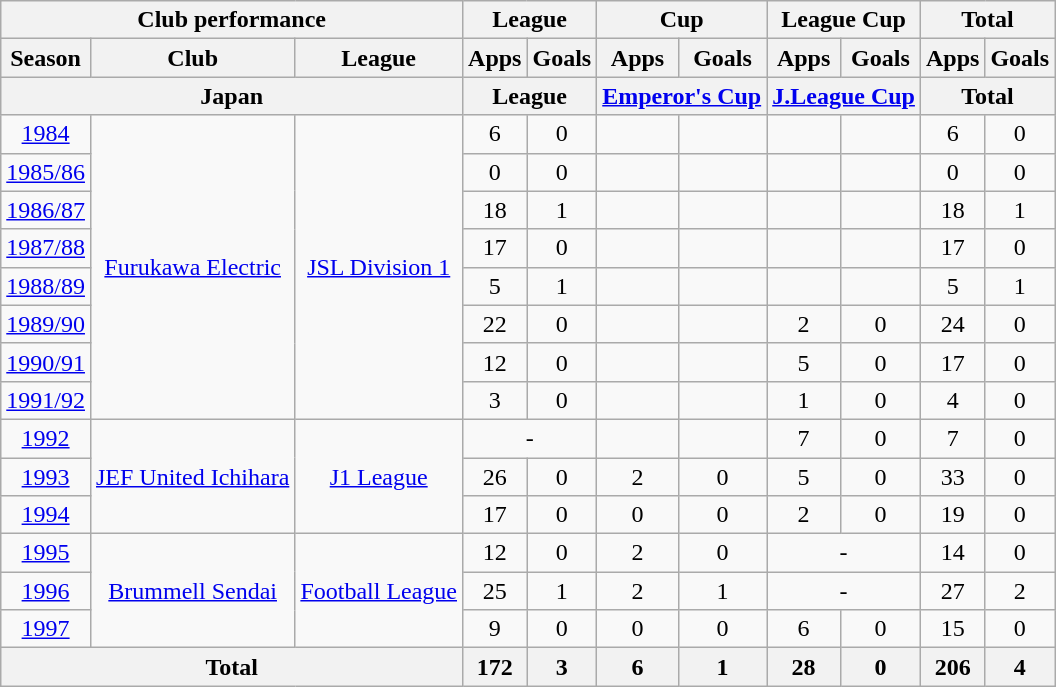<table class="wikitable" style="text-align:center;">
<tr>
<th colspan=3>Club performance</th>
<th colspan=2>League</th>
<th colspan=2>Cup</th>
<th colspan=2>League Cup</th>
<th colspan=2>Total</th>
</tr>
<tr>
<th>Season</th>
<th>Club</th>
<th>League</th>
<th>Apps</th>
<th>Goals</th>
<th>Apps</th>
<th>Goals</th>
<th>Apps</th>
<th>Goals</th>
<th>Apps</th>
<th>Goals</th>
</tr>
<tr>
<th colspan=3>Japan</th>
<th colspan=2>League</th>
<th colspan=2><a href='#'>Emperor's Cup</a></th>
<th colspan=2><a href='#'>J.League Cup</a></th>
<th colspan=2>Total</th>
</tr>
<tr>
<td><a href='#'>1984</a></td>
<td rowspan="8"><a href='#'>Furukawa Electric</a></td>
<td rowspan="8"><a href='#'>JSL Division 1</a></td>
<td>6</td>
<td>0</td>
<td></td>
<td></td>
<td></td>
<td></td>
<td>6</td>
<td>0</td>
</tr>
<tr>
<td><a href='#'>1985/86</a></td>
<td>0</td>
<td>0</td>
<td></td>
<td></td>
<td></td>
<td></td>
<td>0</td>
<td>0</td>
</tr>
<tr>
<td><a href='#'>1986/87</a></td>
<td>18</td>
<td>1</td>
<td></td>
<td></td>
<td></td>
<td></td>
<td>18</td>
<td>1</td>
</tr>
<tr>
<td><a href='#'>1987/88</a></td>
<td>17</td>
<td>0</td>
<td></td>
<td></td>
<td></td>
<td></td>
<td>17</td>
<td>0</td>
</tr>
<tr>
<td><a href='#'>1988/89</a></td>
<td>5</td>
<td>1</td>
<td></td>
<td></td>
<td></td>
<td></td>
<td>5</td>
<td>1</td>
</tr>
<tr>
<td><a href='#'>1989/90</a></td>
<td>22</td>
<td>0</td>
<td></td>
<td></td>
<td>2</td>
<td>0</td>
<td>24</td>
<td>0</td>
</tr>
<tr>
<td><a href='#'>1990/91</a></td>
<td>12</td>
<td>0</td>
<td></td>
<td></td>
<td>5</td>
<td>0</td>
<td>17</td>
<td>0</td>
</tr>
<tr>
<td><a href='#'>1991/92</a></td>
<td>3</td>
<td>0</td>
<td></td>
<td></td>
<td>1</td>
<td>0</td>
<td>4</td>
<td>0</td>
</tr>
<tr>
<td><a href='#'>1992</a></td>
<td rowspan="3"><a href='#'>JEF United Ichihara</a></td>
<td rowspan="3"><a href='#'>J1 League</a></td>
<td colspan="2">-</td>
<td></td>
<td></td>
<td>7</td>
<td>0</td>
<td>7</td>
<td>0</td>
</tr>
<tr>
<td><a href='#'>1993</a></td>
<td>26</td>
<td>0</td>
<td>2</td>
<td>0</td>
<td>5</td>
<td>0</td>
<td>33</td>
<td>0</td>
</tr>
<tr>
<td><a href='#'>1994</a></td>
<td>17</td>
<td>0</td>
<td>0</td>
<td>0</td>
<td>2</td>
<td>0</td>
<td>19</td>
<td>0</td>
</tr>
<tr>
<td><a href='#'>1995</a></td>
<td rowspan="3"><a href='#'>Brummell Sendai</a></td>
<td rowspan="3"><a href='#'>Football League</a></td>
<td>12</td>
<td>0</td>
<td>2</td>
<td>0</td>
<td colspan="2">-</td>
<td>14</td>
<td>0</td>
</tr>
<tr>
<td><a href='#'>1996</a></td>
<td>25</td>
<td>1</td>
<td>2</td>
<td>1</td>
<td colspan="2">-</td>
<td>27</td>
<td>2</td>
</tr>
<tr>
<td><a href='#'>1997</a></td>
<td>9</td>
<td>0</td>
<td>0</td>
<td>0</td>
<td>6</td>
<td>0</td>
<td>15</td>
<td>0</td>
</tr>
<tr>
<th colspan=3>Total</th>
<th>172</th>
<th>3</th>
<th>6</th>
<th>1</th>
<th>28</th>
<th>0</th>
<th>206</th>
<th>4</th>
</tr>
</table>
